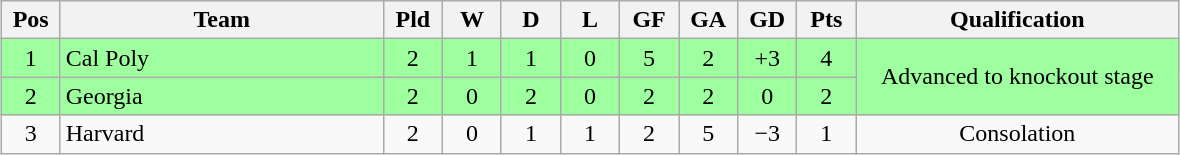<table class="wikitable" style="text-align:center; margin: 1em auto">
<tr>
<th style="width:2em">Pos</th>
<th style="width:13em">Team</th>
<th style="width:2em">Pld</th>
<th style="width:2em">W</th>
<th style="width:2em">D</th>
<th style="width:2em">L</th>
<th style="width:2em">GF</th>
<th style="width:2em">GA</th>
<th style="width:2em">GD</th>
<th style="width:2em">Pts</th>
<th style="width:13em">Qualification</th>
</tr>
<tr bgcolor="#9eff9e">
<td>1</td>
<td style="text-align:left">Cal Poly</td>
<td>2</td>
<td>1</td>
<td>1</td>
<td>0</td>
<td>5</td>
<td>2</td>
<td>+3</td>
<td>4</td>
<td rowspan="2">Advanced to knockout stage</td>
</tr>
<tr bgcolor="#9eff9e">
<td>2</td>
<td style="text-align:left">Georgia</td>
<td>2</td>
<td>0</td>
<td>2</td>
<td>0</td>
<td>2</td>
<td>2</td>
<td>0</td>
<td>2</td>
</tr>
<tr>
<td>3</td>
<td style="text-align:left">Harvard</td>
<td>2</td>
<td>0</td>
<td>1</td>
<td>1</td>
<td>2</td>
<td>5</td>
<td>−3</td>
<td>1</td>
<td>Consolation</td>
</tr>
</table>
